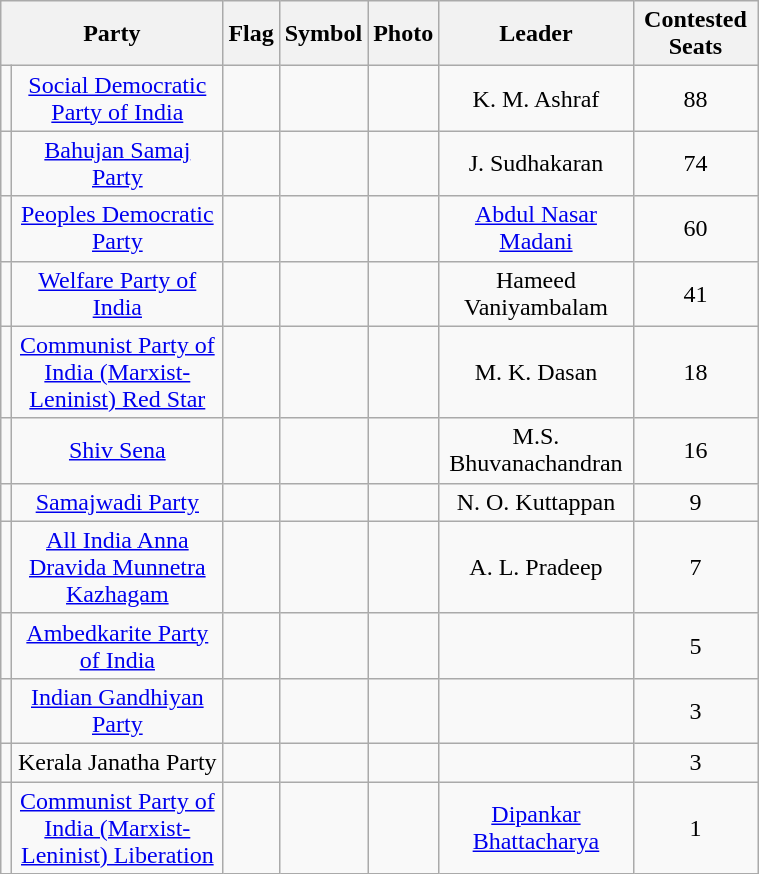<table class="wikitable" width="40%" style="text-align:center">
<tr>
<th colspan="2">Party</th>
<th>Flag</th>
<th>Symbol</th>
<th>Photo</th>
<th>Leader</th>
<th>Contested Seats</th>
</tr>
<tr>
<td></td>
<td><a href='#'>Social Democratic Party of India</a></td>
<td></td>
<td></td>
<td></td>
<td>K. M. Ashraf</td>
<td>88</td>
</tr>
<tr>
<td></td>
<td><a href='#'>Bahujan Samaj Party</a></td>
<td></td>
<td></td>
<td></td>
<td>J. Sudhakaran</td>
<td>74</td>
</tr>
<tr>
<td></td>
<td><a href='#'>Peoples Democratic Party</a></td>
<td></td>
<td></td>
<td></td>
<td><a href='#'>Abdul Nasar Madani</a></td>
<td>60</td>
</tr>
<tr>
<td></td>
<td><a href='#'>Welfare Party of India</a></td>
<td></td>
<td></td>
<td></td>
<td>Hameed Vaniyambalam</td>
<td>41</td>
</tr>
<tr>
<td></td>
<td><a href='#'>Communist Party of India (Marxist-Leninist) Red Star</a></td>
<td></td>
<td></td>
<td></td>
<td>M. K. Dasan</td>
<td>18</td>
</tr>
<tr>
<td></td>
<td><a href='#'>Shiv Sena</a></td>
<td></td>
<td></td>
<td></td>
<td>M.S. Bhuvanachandran</td>
<td>16</td>
</tr>
<tr>
<td></td>
<td><a href='#'>Samajwadi Party</a></td>
<td></td>
<td></td>
<td></td>
<td>N. O. Kuttappan</td>
<td>9</td>
</tr>
<tr>
<td></td>
<td><a href='#'>All India Anna Dravida Munnetra Kazhagam</a></td>
<td></td>
<td></td>
<td></td>
<td>A. L. Pradeep</td>
<td>7</td>
</tr>
<tr>
<td></td>
<td><a href='#'>Ambedkarite Party of India</a></td>
<td></td>
<td></td>
<td></td>
<td></td>
<td>5</td>
</tr>
<tr>
<td></td>
<td><a href='#'>Indian Gandhiyan Party</a></td>
<td></td>
<td></td>
<td></td>
<td></td>
<td>3</td>
</tr>
<tr>
<td></td>
<td>Kerala Janatha Party</td>
<td></td>
<td></td>
<td></td>
<td></td>
<td>3</td>
</tr>
<tr>
<td></td>
<td><a href='#'>Communist Party of India (Marxist-Leninist) Liberation</a></td>
<td></td>
<td></td>
<td></td>
<td><a href='#'>Dipankar Bhattacharya</a></td>
<td>1</td>
</tr>
</table>
